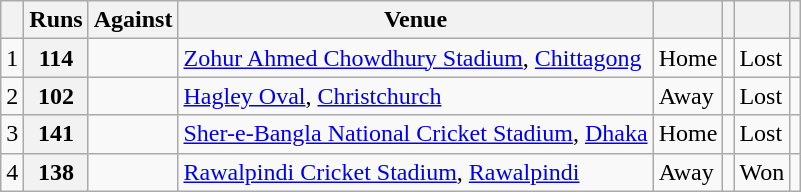<table class="wikitable">
<tr>
<th></th>
<th>Runs</th>
<th>Against</th>
<th>Venue</th>
<th></th>
<th></th>
<th></th>
<th></th>
</tr>
<tr>
<td>1</td>
<th>114</th>
<td></td>
<td><a href='#'>Zohur Ahmed Chowdhury Stadium</a>, <a href='#'>Chittagong</a></td>
<td>Home</td>
<td></td>
<td>Lost</td>
<td></td>
</tr>
<tr>
<td>2</td>
<th>102</th>
<td></td>
<td><a href='#'>Hagley Oval</a>, <a href='#'>Christchurch</a></td>
<td>Away</td>
<td></td>
<td>Lost</td>
<td></td>
</tr>
<tr>
<td>3</td>
<th>141</th>
<td></td>
<td><a href='#'>Sher-e-Bangla National Cricket Stadium</a>, <a href='#'>Dhaka</a></td>
<td>Home</td>
<td></td>
<td>Lost</td>
<td></td>
</tr>
<tr>
<td>4</td>
<th>138</th>
<td></td>
<td><a href='#'>Rawalpindi Cricket Stadium</a>, <a href='#'>Rawalpindi</a></td>
<td>Away</td>
<td></td>
<td>Won</td>
<td></td>
</tr>
</table>
